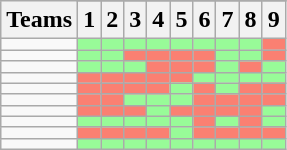<table class=wikitable>
<tr>
<th rowspan=2>Teams</th>
</tr>
<tr>
<th>1</th>
<th>2</th>
<th>3</th>
<th>4</th>
<th>5</th>
<th>6</th>
<th>7</th>
<th>8</th>
<th>9</th>
</tr>
<tr>
<td><strong></strong></td>
<td bgcolor="#98fb98"></td>
<td bgcolor="#98fb98"></td>
<td bgcolor="#98fb98"></td>
<td bgcolor="#98fb98"></td>
<td bgcolor="#98fb98"></td>
<td bgcolor="#98fb98"></td>
<td bgcolor="#98fb98"></td>
<td bgcolor="#98fb98"></td>
<td bgcolor="salmon"></td>
</tr>
<tr>
<td><strong></strong></td>
<td bgcolor="#98fb98"></td>
<td bgcolor="#98fb98"></td>
<td bgcolor="salmon"></td>
<td bgcolor="salmon"></td>
<td bgcolor="salmon"></td>
<td bgcolor="salmon"></td>
<td bgcolor="#98fb98"></td>
<td bgcolor="#98fb98"></td>
<td bgcolor="salmon"></td>
</tr>
<tr>
<td><strong></strong></td>
<td bgcolor="#98fb98"></td>
<td bgcolor="#98fb98"></td>
<td bgcolor="#98fb98"></td>
<td bgcolor="salmon"></td>
<td bgcolor="salmon"></td>
<td bgcolor="salmon"></td>
<td bgcolor="#98fb98"></td>
<td bgcolor="salmon"></td>
<td bgcolor="#98fb98"></td>
</tr>
<tr>
<td><strong></strong></td>
<td bgcolor="salmon"></td>
<td bgcolor="salmon"></td>
<td bgcolor="salmon"></td>
<td bgcolor="salmon"></td>
<td bgcolor="salmon"></td>
<td bgcolor="#98fb98"></td>
<td bgcolor="#98fb98"></td>
<td bgcolor="#98fb98"></td>
<td bgcolor="#98fb98"></td>
</tr>
<tr>
<td><strong></strong></td>
<td bgcolor="salmon"></td>
<td bgcolor="salmon"></td>
<td bgcolor="salmon"></td>
<td bgcolor="salmon"></td>
<td bgcolor="#98fb98"></td>
<td bgcolor="salmon"></td>
<td bgcolor="#98fb98"></td>
<td bgcolor="salmon"></td>
<td bgcolor="salmon"></td>
</tr>
<tr>
<td><strong></strong></td>
<td bgcolor="salmon"></td>
<td bgcolor="salmon"></td>
<td bgcolor="#98fb98"></td>
<td bgcolor="#98fb98"></td>
<td bgcolor="#98fb98"></td>
<td bgcolor="salmon"></td>
<td bgcolor="salmon"></td>
<td bgcolor="salmon"></td>
<td bgcolor="salmon"></td>
</tr>
<tr>
<td><strong></strong></td>
<td bgcolor="salmon"></td>
<td bgcolor="salmon"></td>
<td bgcolor="salmon"></td>
<td bgcolor="#98fb98"></td>
<td bgcolor="salmon"></td>
<td bgcolor="salmon"></td>
<td bgcolor="salmon"></td>
<td bgcolor="salmon"></td>
<td bgcolor="#98fb98"></td>
</tr>
<tr>
<td><strong></strong></td>
<td bgcolor="#98fb98"></td>
<td bgcolor="#98fb98"></td>
<td bgcolor="#98fb98"></td>
<td bgcolor="#98fb98"></td>
<td bgcolor="#98fb98"></td>
<td bgcolor="salmon"></td>
<td bgcolor="#98fb98"></td>
<td bgcolor="salmon"></td>
<td bgcolor="#98fb98"></td>
</tr>
<tr>
<td><strong></strong></td>
<td bgcolor="salmon"></td>
<td bgcolor="salmon"></td>
<td bgcolor="salmon"></td>
<td bgcolor="salmon"></td>
<td bgcolor="#98fb98"></td>
<td bgcolor="salmon"></td>
<td bgcolor="salmon"></td>
<td bgcolor="salmon"></td>
<td bgcolor="salmon"></td>
</tr>
<tr>
<td><strong></strong></td>
<td bgcolor="#98fb98"></td>
<td bgcolor="#98fb98"></td>
<td bgcolor="#98fb98"></td>
<td bgcolor="#98fb98"></td>
<td bgcolor="#98fb98"></td>
<td bgcolor="#98fb98"></td>
<td bgcolor="#98fb98"></td>
<td bgcolor="#98fb98"></td>
<td bgcolor="#98fb98"></td>
</tr>
</table>
